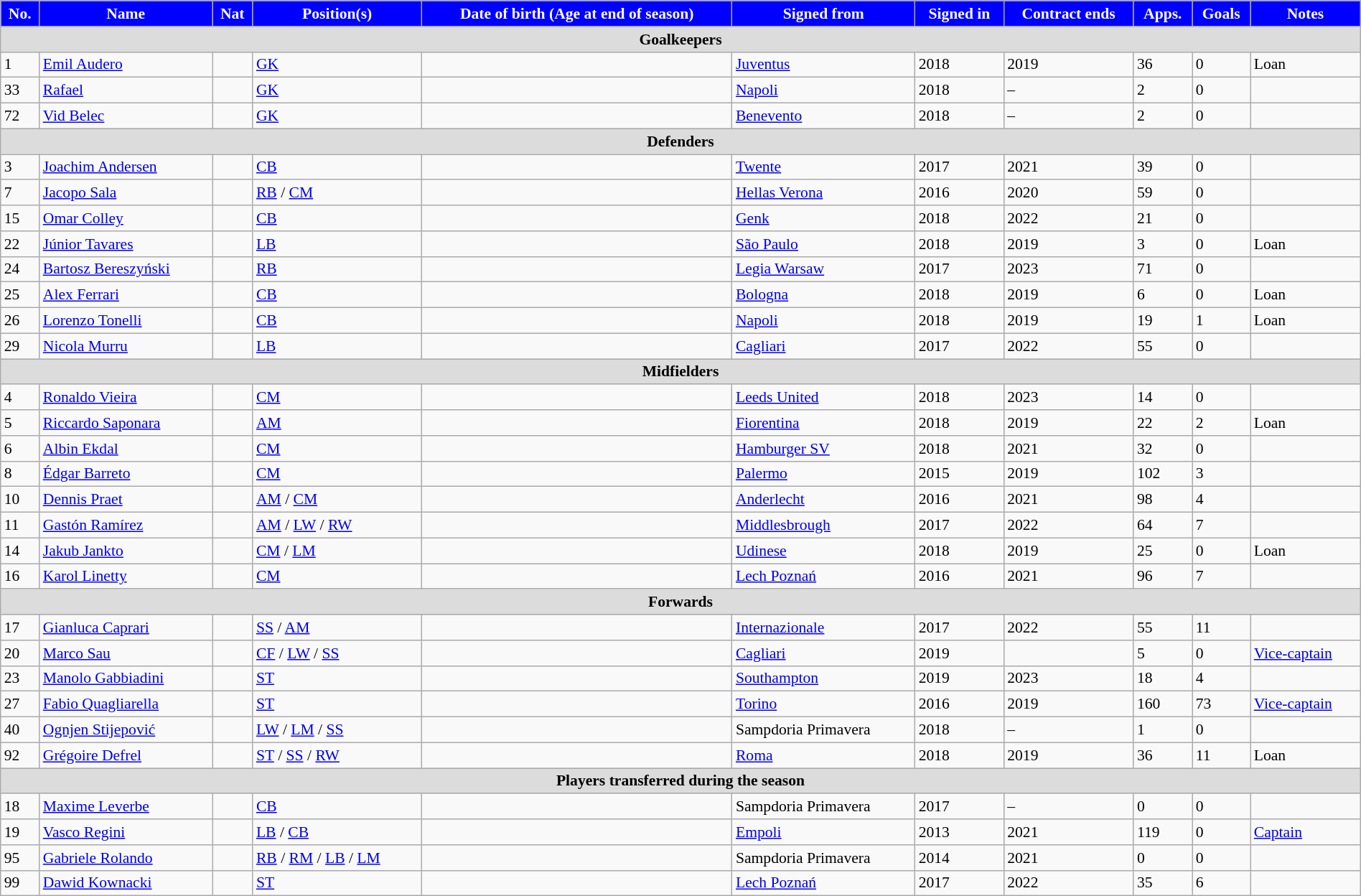<table class="wikitable" style="text-align:left; font-size:90%; width:100%;">
<tr>
<th style="background:blue; color:white; text-align:center;">No.</th>
<th style="background:blue; color:white; text-align:center;">Name</th>
<th style="background:blue; color:white; text-align:center;">Nat</th>
<th style="background:blue; color:white; text-align:center;">Position(s)</th>
<th style="background:blue; color:white; text-align:center;">Date of birth (Age at end of season)</th>
<th style="background:blue; color:white; text-align:center;">Signed from</th>
<th style="background:blue; color:white; text-align:center;">Signed in</th>
<th style="background:blue; color:white; text-align:center;">Contract ends</th>
<th style="background:blue; color:white; text-align:center;">Apps.</th>
<th style="background:blue; color:white; text-align:center;">Goals</th>
<th style="background:blue; color:white; text-align:center;">Notes</th>
</tr>
<tr>
<th colspan=11 style="background:#DCDCDC; text-align:center;">Goalkeepers</th>
</tr>
<tr>
<td>1</td>
<td><a href='#'>Emil Audero</a></td>
<td></td>
<td><a href='#'>GK</a></td>
<td></td>
<td> <a href='#'>Juventus</a></td>
<td>2018</td>
<td>2019</td>
<td>36</td>
<td>0</td>
<td>Loan</td>
</tr>
<tr>
<td>33</td>
<td><a href='#'>Rafael</a></td>
<td></td>
<td><a href='#'>GK</a></td>
<td></td>
<td> <a href='#'>Napoli</a></td>
<td>2018</td>
<td>–</td>
<td>2</td>
<td>0</td>
<td></td>
</tr>
<tr>
<td>72</td>
<td><a href='#'>Vid Belec</a></td>
<td></td>
<td><a href='#'>GK</a></td>
<td></td>
<td> <a href='#'>Benevento</a></td>
<td>2018</td>
<td>–</td>
<td>2</td>
<td>0</td>
<td></td>
</tr>
<tr>
<th colspan=11 style="background:#DCDCDC; text-align:center;">Defenders</th>
</tr>
<tr>
<td>3</td>
<td><a href='#'>Joachim Andersen</a></td>
<td></td>
<td><a href='#'>CB</a></td>
<td></td>
<td> <a href='#'>Twente</a></td>
<td>2017</td>
<td>2021</td>
<td>39</td>
<td>0</td>
<td></td>
</tr>
<tr>
<td>7</td>
<td><a href='#'>Jacopo Sala</a></td>
<td></td>
<td><a href='#'>RB</a> / <a href='#'>CM</a></td>
<td></td>
<td> <a href='#'>Hellas Verona</a></td>
<td>2016</td>
<td>2020</td>
<td>59</td>
<td>0</td>
<td></td>
</tr>
<tr>
<td>15</td>
<td><a href='#'>Omar Colley</a></td>
<td></td>
<td><a href='#'>CB</a></td>
<td></td>
<td> <a href='#'>Genk</a></td>
<td>2018</td>
<td>2022</td>
<td>21</td>
<td>0</td>
<td></td>
</tr>
<tr>
<td>22</td>
<td><a href='#'>Júnior Tavares</a></td>
<td></td>
<td><a href='#'>LB</a></td>
<td></td>
<td> <a href='#'>São Paulo</a></td>
<td>2018</td>
<td>2019</td>
<td>3</td>
<td>0</td>
<td>Loan</td>
</tr>
<tr>
<td>24</td>
<td><a href='#'>Bartosz Bereszyński</a></td>
<td></td>
<td><a href='#'>RB</a></td>
<td></td>
<td> <a href='#'>Legia Warsaw</a></td>
<td>2017</td>
<td>2023</td>
<td>71</td>
<td>0</td>
<td></td>
</tr>
<tr>
<td>25</td>
<td><a href='#'>Alex Ferrari</a></td>
<td></td>
<td><a href='#'>CB</a></td>
<td></td>
<td> <a href='#'>Bologna</a></td>
<td>2018</td>
<td>2019</td>
<td>6</td>
<td>0</td>
<td>Loan</td>
</tr>
<tr>
<td>26</td>
<td><a href='#'>Lorenzo Tonelli</a></td>
<td></td>
<td><a href='#'>CB</a></td>
<td></td>
<td> <a href='#'>Napoli</a></td>
<td>2018</td>
<td>2019</td>
<td>19</td>
<td>1</td>
<td>Loan</td>
</tr>
<tr>
<td>29</td>
<td><a href='#'>Nicola Murru</a></td>
<td></td>
<td><a href='#'>LB</a></td>
<td></td>
<td> <a href='#'>Cagliari</a></td>
<td>2017</td>
<td>2022</td>
<td>55</td>
<td>0</td>
<td></td>
</tr>
<tr>
<th colspan=11 style="background:#DCDCDC; text-align:center;">Midfielders</th>
</tr>
<tr>
<td>4</td>
<td><a href='#'>Ronaldo Vieira</a></td>
<td></td>
<td><a href='#'>CM</a></td>
<td></td>
<td> <a href='#'>Leeds United</a></td>
<td>2018</td>
<td>2023</td>
<td>14</td>
<td>0</td>
<td></td>
</tr>
<tr>
<td>5</td>
<td><a href='#'>Riccardo Saponara</a></td>
<td></td>
<td><a href='#'>AM</a></td>
<td></td>
<td> <a href='#'>Fiorentina</a></td>
<td>2018</td>
<td>2019</td>
<td>22</td>
<td>2</td>
<td>Loan</td>
</tr>
<tr>
<td>6</td>
<td><a href='#'>Albin Ekdal</a></td>
<td></td>
<td><a href='#'>CM</a></td>
<td></td>
<td> <a href='#'>Hamburger SV</a></td>
<td>2018</td>
<td>2021</td>
<td>32</td>
<td>0</td>
<td></td>
</tr>
<tr>
<td>8</td>
<td><a href='#'>Édgar Barreto</a></td>
<td></td>
<td><a href='#'>CM</a></td>
<td></td>
<td> <a href='#'>Palermo</a></td>
<td>2015</td>
<td>2019</td>
<td>102</td>
<td>3</td>
<td></td>
</tr>
<tr>
<td>10</td>
<td><a href='#'>Dennis Praet</a></td>
<td></td>
<td><a href='#'>AM</a> / <a href='#'>CM</a></td>
<td></td>
<td> <a href='#'>Anderlecht</a></td>
<td>2016</td>
<td>2021</td>
<td>98</td>
<td>4</td>
<td></td>
</tr>
<tr>
<td>11</td>
<td><a href='#'>Gastón Ramírez</a></td>
<td></td>
<td><a href='#'>AM</a> / <a href='#'>LW</a> / <a href='#'>RW</a></td>
<td></td>
<td> <a href='#'>Middlesbrough</a></td>
<td>2017</td>
<td>2022</td>
<td>64</td>
<td>7</td>
<td></td>
</tr>
<tr>
<td>14</td>
<td><a href='#'>Jakub Jankto</a></td>
<td></td>
<td><a href='#'>CM</a> / <a href='#'>LM</a></td>
<td></td>
<td> <a href='#'>Udinese</a></td>
<td>2018</td>
<td>2019</td>
<td>25</td>
<td>0</td>
<td>Loan</td>
</tr>
<tr>
<td>16</td>
<td><a href='#'>Karol Linetty</a></td>
<td></td>
<td><a href='#'>CM</a></td>
<td></td>
<td> <a href='#'>Lech Poznań</a></td>
<td>2016</td>
<td>2021</td>
<td>96</td>
<td>7</td>
<td></td>
</tr>
<tr>
<th colspan=11 style="background:#DCDCDC; text-align:center;">Forwards</th>
</tr>
<tr>
<td>17</td>
<td><a href='#'>Gianluca Caprari</a></td>
<td></td>
<td><a href='#'>SS</a> / <a href='#'>AM</a></td>
<td></td>
<td> <a href='#'>Internazionale</a></td>
<td>2017</td>
<td>2022</td>
<td>55</td>
<td>11</td>
<td></td>
</tr>
<tr>
<td>20</td>
<td><a href='#'>Marco Sau</a></td>
<td></td>
<td><a href='#'>CF</a> / <a href='#'>LW</a> / <a href='#'>SS</a></td>
<td></td>
<td> <a href='#'>Cagliari</a></td>
<td>2019</td>
<td></td>
<td>5</td>
<td>0</td>
<td><a href='#'>Vice-captain</a></td>
</tr>
<tr>
<td>23</td>
<td><a href='#'>Manolo Gabbiadini</a></td>
<td></td>
<td><a href='#'>ST</a></td>
<td></td>
<td> <a href='#'>Southampton</a></td>
<td>2019</td>
<td>2023</td>
<td>18</td>
<td>4</td>
<td></td>
</tr>
<tr>
<td>27</td>
<td><a href='#'>Fabio Quagliarella</a></td>
<td></td>
<td><a href='#'>ST</a></td>
<td></td>
<td> <a href='#'>Torino</a></td>
<td>2016</td>
<td>2019</td>
<td>160</td>
<td>73</td>
<td><a href='#'>Vice-captain</a></td>
</tr>
<tr>
<td>40</td>
<td><a href='#'>Ognjen Stijepović</a></td>
<td></td>
<td><a href='#'>LW</a> / <a href='#'>LM</a> / <a href='#'>SS</a></td>
<td></td>
<td> Sampdoria Primavera</td>
<td>2018</td>
<td>–</td>
<td>1</td>
<td>0</td>
<td></td>
</tr>
<tr>
<td>92</td>
<td><a href='#'>Grégoire Defrel</a></td>
<td></td>
<td><a href='#'>ST</a> / <a href='#'>SS</a> / <a href='#'>RW</a></td>
<td></td>
<td> <a href='#'>Roma</a></td>
<td>2018</td>
<td>2019</td>
<td>36</td>
<td>11</td>
<td>Loan</td>
</tr>
<tr>
<th colspan=11 style="background:#DCDCDC; text-align:center;">Players transferred during the season</th>
</tr>
<tr>
<td>18</td>
<td><a href='#'>Maxime Leverbe</a></td>
<td></td>
<td><a href='#'>CB</a></td>
<td></td>
<td> Sampdoria Primavera</td>
<td>2017</td>
<td>–</td>
<td>0</td>
<td>0</td>
<td></td>
</tr>
<tr>
<td>19</td>
<td><a href='#'>Vasco Regini</a></td>
<td></td>
<td><a href='#'>LB</a> / <a href='#'>CB</a></td>
<td></td>
<td> <a href='#'>Empoli</a></td>
<td>2013</td>
<td>2021</td>
<td>119</td>
<td>0</td>
<td><a href='#'>Captain</a></td>
</tr>
<tr>
<td>95</td>
<td><a href='#'>Gabriele Rolando</a></td>
<td></td>
<td><a href='#'>RB</a> / <a href='#'>RM</a> / <a href='#'>LB</a> / <a href='#'>LM</a></td>
<td></td>
<td> Sampdoria Primavera</td>
<td>2014</td>
<td>2021</td>
<td>0</td>
<td>0</td>
<td></td>
</tr>
<tr>
<td>99</td>
<td><a href='#'>Dawid Kownacki</a></td>
<td></td>
<td><a href='#'>ST</a></td>
<td></td>
<td> <a href='#'>Lech Poznań</a></td>
<td>2017</td>
<td>2022</td>
<td>35</td>
<td>6</td>
<td></td>
</tr>
</table>
